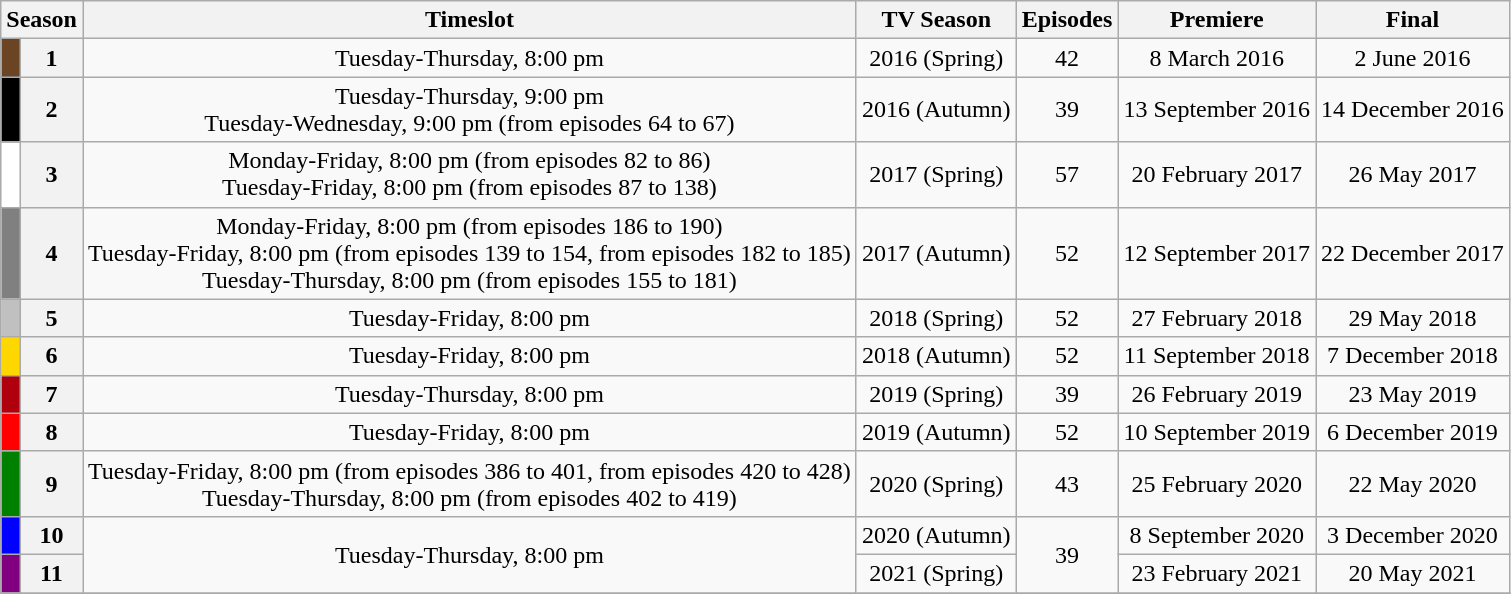<table class="wikitable" style="text-align:center">
<tr>
<th colspan="2">Season</th>
<th>Timeslot</th>
<th>TV Season</th>
<th>Episodes</th>
<th>Premiere</th>
<th>Final</th>
</tr>
<tr>
<td bgcolor="#6B4423"></td>
<th>1</th>
<td>Tuesday-Thursday, 8:00 pm</td>
<td>2016 (Spring)</td>
<td>42</td>
<td>8 March 2016</td>
<td>2 June 2016</td>
</tr>
<tr>
<td bgcolor=black></td>
<th>2</th>
<td>Tuesday-Thursday, 9:00 pm<br>Tuesday-Wednesday, 9:00 pm (from episodes 64 to 67)</td>
<td>2016 (Autumn)</td>
<td>39</td>
<td>13 September 2016</td>
<td>14 December 2016</td>
</tr>
<tr>
<td bgcolor=white></td>
<th>3</th>
<td>Monday-Friday, 8:00 pm (from episodes 82 to 86)<br>Tuesday-Friday, 8:00 pm (from episodes 87 to 138)</td>
<td>2017 (Spring)</td>
<td>57</td>
<td>20 February 2017</td>
<td>26 May 2017</td>
</tr>
<tr>
<td bgcolor=gray></td>
<th>4</th>
<td>Monday-Friday, 8:00 pm (from episodes 186 to 190)<br>Tuesday-Friday, 8:00 pm (from episodes 139 to 154, from episodes 182 to 185)<br>Tuesday-Thursday, 8:00 pm (from episodes 155 to 181)</td>
<td>2017 (Autumn)</td>
<td>52</td>
<td>12 September 2017</td>
<td>22 December 2017</td>
</tr>
<tr>
<td bgcolor=silver></td>
<th>5</th>
<td>Tuesday-Friday, 8:00 pm</td>
<td>2018 (Spring)</td>
<td>52</td>
<td>27 February 2018</td>
<td>29 May 2018</td>
</tr>
<tr>
<td bgcolor=gold></td>
<th>6</th>
<td>Tuesday-Friday, 8:00 pm</td>
<td>2018 (Autumn)</td>
<td>52</td>
<td>11 September 2018</td>
<td>7 December 2018</td>
</tr>
<tr>
<td bgcolor=bronze></td>
<th>7</th>
<td>Tuesday-Thursday, 8:00 pm</td>
<td>2019 (Spring)</td>
<td>39</td>
<td>26 February 2019</td>
<td>23 May 2019</td>
</tr>
<tr>
<td bgcolor=red></td>
<th>8</th>
<td>Tuesday-Friday, 8:00 pm</td>
<td>2019 (Autumn)</td>
<td>52</td>
<td>10 September 2019</td>
<td>6 December 2019</td>
</tr>
<tr>
<td bgcolor=green></td>
<th>9</th>
<td>Tuesday-Friday, 8:00 pm (from episodes 386 to 401, from episodes 420 to 428)<br>Tuesday-Thursday, 8:00 pm (from episodes 402 to 419)</td>
<td>2020 (Spring)</td>
<td>43</td>
<td>25 February 2020</td>
<td>22 May 2020</td>
</tr>
<tr>
<td bgcolor=blue></td>
<th>10</th>
<td rowspan="2">Tuesday-Thursday, 8:00 pm</td>
<td>2020 (Autumn)</td>
<td rowspan="2">39</td>
<td>8 September 2020</td>
<td>3 December 2020</td>
</tr>
<tr>
<td bgcolor=purple></td>
<th>11</th>
<td>2021 (Spring)</td>
<td>23 February 2021</td>
<td>20 May 2021</td>
</tr>
<tr>
</tr>
</table>
